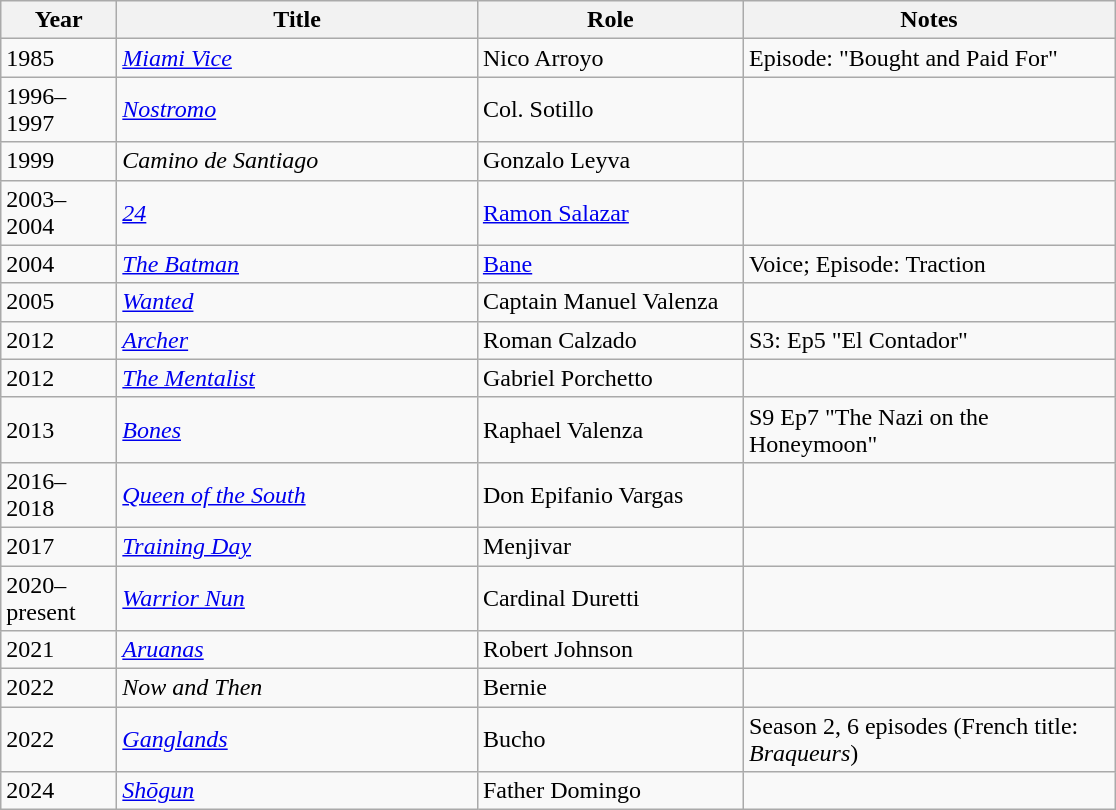<table class="wikitable" style="margin-right: 0;">
<tr text-align:center;">
<th style="width:70px;">Year</th>
<th style="width:233px;">Title</th>
<th style="width:170px;">Role</th>
<th style="width:240px;">Notes</th>
</tr>
<tr>
<td>1985</td>
<td><em><a href='#'>Miami Vice</a></em></td>
<td>Nico Arroyo</td>
<td>Episode: "Bought and Paid For"</td>
</tr>
<tr>
<td>1996–1997</td>
<td><em><a href='#'>Nostromo</a></em></td>
<td>Col. Sotillo</td>
<td></td>
</tr>
<tr>
<td>1999</td>
<td><em>Camino de Santiago</em></td>
<td>Gonzalo Leyva</td>
<td></td>
</tr>
<tr>
<td>2003–2004</td>
<td><em><a href='#'>24</a></em></td>
<td><a href='#'>Ramon Salazar</a></td>
<td></td>
</tr>
<tr>
<td>2004</td>
<td><em><a href='#'>The Batman</a></em></td>
<td><a href='#'>Bane</a></td>
<td>Voice; Episode: Traction</td>
</tr>
<tr>
<td>2005</td>
<td><em><a href='#'>Wanted</a></em></td>
<td>Captain Manuel Valenza</td>
<td></td>
</tr>
<tr>
<td>2012</td>
<td><em><a href='#'>Archer</a></em></td>
<td>Roman Calzado</td>
<td>S3: Ep5 "El Contador"</td>
</tr>
<tr>
<td>2012</td>
<td><em><a href='#'>The Mentalist</a></em></td>
<td>Gabriel Porchetto</td>
<td></td>
</tr>
<tr>
<td>2013</td>
<td><em><a href='#'>Bones</a></em></td>
<td>Raphael Valenza</td>
<td>S9 Ep7 "The Nazi on the Honeymoon"</td>
</tr>
<tr>
<td>2016–2018</td>
<td><em><a href='#'>Queen of the South</a></em></td>
<td>Don Epifanio Vargas</td>
<td></td>
</tr>
<tr>
<td>2017</td>
<td><em><a href='#'>Training Day</a></em></td>
<td>Menjivar</td>
<td></td>
</tr>
<tr>
<td>2020–present</td>
<td><em><a href='#'>Warrior Nun</a></em></td>
<td>Cardinal Duretti</td>
<td></td>
</tr>
<tr>
<td>2021</td>
<td><em><a href='#'>Aruanas</a></em></td>
<td>Robert Johnson</td>
<td></td>
</tr>
<tr>
<td>2022</td>
<td><em>Now and Then</em></td>
<td>Bernie</td>
<td></td>
</tr>
<tr>
<td>2022</td>
<td><em><a href='#'>Ganglands</a></em></td>
<td>Bucho</td>
<td>Season 2, 6 episodes (French title: <em>Braqueurs</em>)</td>
</tr>
<tr>
<td>2024</td>
<td><em><a href='#'>Shōgun</a></em></td>
<td>Father Domingo</td>
<td></td>
</tr>
</table>
